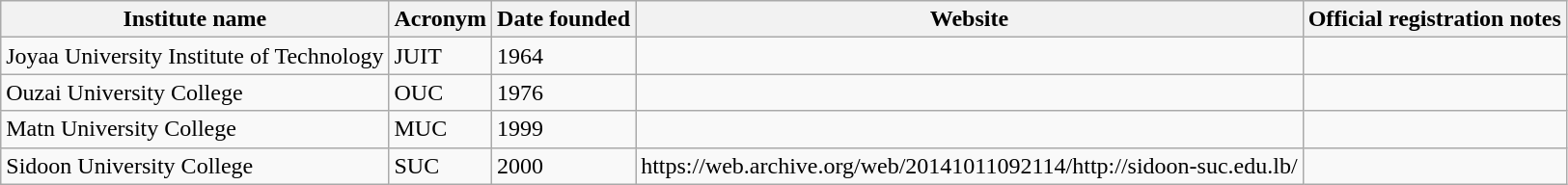<table class="sortable wikitable" border="1">
<tr>
<th>Institute name</th>
<th>Acronym</th>
<th>Date founded</th>
<th>Website</th>
<th>Official registration notes</th>
</tr>
<tr>
<td>Joyaa University Institute of Technology</td>
<td>JUIT</td>
<td>1964</td>
<td></td>
<td></td>
</tr>
<tr>
<td>Ouzai University College</td>
<td>OUC</td>
<td>1976 </td>
<td></td>
<td></td>
</tr>
<tr>
<td>Matn University College</td>
<td>MUC</td>
<td>1999 </td>
<td></td>
<td></td>
</tr>
<tr>
<td>Sidoon University College</td>
<td>SUC</td>
<td>2000</td>
<td>https://web.archive.org/web/20141011092114/http://sidoon-suc.edu.lb/</td>
<td></td>
</tr>
</table>
